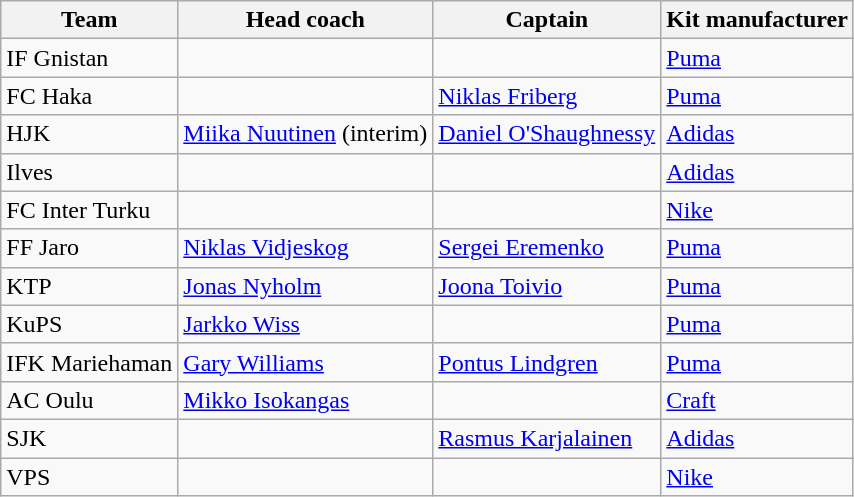<table class="wikitable sortable" style="text-align: left;">
<tr>
<th>Team</th>
<th>Head coach</th>
<th>Captain</th>
<th>Kit manufacturer</th>
</tr>
<tr>
<td>IF Gnistan</td>
<td> </td>
<td> </td>
<td><a href='#'>Puma</a></td>
</tr>
<tr>
<td>FC Haka</td>
<td> </td>
<td> <a href='#'>Niklas Friberg</a></td>
<td><a href='#'>Puma</a></td>
</tr>
<tr>
<td>HJK</td>
<td> <a href='#'>Miika Nuutinen</a> (interim)</td>
<td> <a href='#'>Daniel O'Shaughnessy</a></td>
<td><a href='#'>Adidas</a></td>
</tr>
<tr>
<td>Ilves</td>
<td> </td>
<td> </td>
<td><a href='#'>Adidas</a></td>
</tr>
<tr>
<td>FC Inter Turku</td>
<td> </td>
<td> </td>
<td><a href='#'>Nike</a></td>
</tr>
<tr>
<td>FF Jaro</td>
<td> <a href='#'>Niklas Vidjeskog</a></td>
<td> <a href='#'>Sergei Eremenko</a></td>
<td><a href='#'>Puma</a></td>
</tr>
<tr>
<td>KTP</td>
<td> <a href='#'>Jonas Nyholm</a></td>
<td> <a href='#'>Joona Toivio</a></td>
<td><a href='#'>Puma</a></td>
</tr>
<tr>
<td>KuPS</td>
<td> <a href='#'>Jarkko Wiss</a></td>
<td> </td>
<td><a href='#'>Puma</a></td>
</tr>
<tr>
<td>IFK Mariehaman</td>
<td> <a href='#'>Gary Williams</a></td>
<td> <a href='#'>Pontus Lindgren</a></td>
<td><a href='#'>Puma</a></td>
</tr>
<tr>
<td>AC Oulu</td>
<td> <a href='#'>Mikko Isokangas</a></td>
<td> </td>
<td><a href='#'>Craft</a></td>
</tr>
<tr>
<td>SJK</td>
<td> </td>
<td> <a href='#'>Rasmus Karjalainen</a></td>
<td><a href='#'>Adidas</a></td>
</tr>
<tr>
<td>VPS</td>
<td> </td>
<td> </td>
<td><a href='#'>Nike</a></td>
</tr>
</table>
